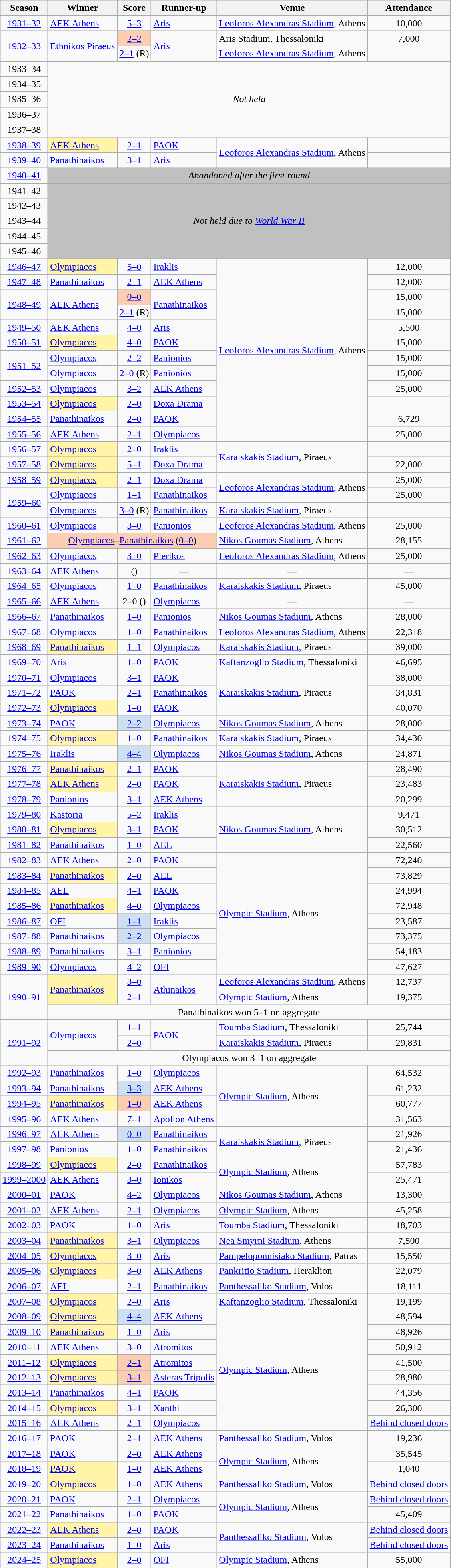<table class="wikitable">
<tr>
<th scope=col>Season</th>
<th scope=col>Winner</th>
<th scope=col>Score</th>
<th scope=col>Runner-up</th>
<th scope=col>Venue</th>
<th scope=col>Attendance</th>
</tr>
<tr>
<td align="center"><a href='#'>1931–32</a></td>
<td><a href='#'>AEK Athens</a></td>
<td align="center"><a href='#'>5–3</a></td>
<td><a href='#'>Aris</a></td>
<td><a href='#'>Leoforos Alexandras Stadium</a>, Athens</td>
<td align="center">10,000</td>
</tr>
<tr>
<td align="center" rowspan="2"><a href='#'>1932–33</a></td>
<td rowspan="2"><a href='#'>Ethnikos Piraeus</a></td>
<td align="center" style="background-color:#FBCEB1"><a href='#'>2–2</a></td>
<td rowspan="2"><a href='#'>Aris</a></td>
<td>Aris Stadium, Thessaloniki</td>
<td align="center">7,000</td>
</tr>
<tr>
<td align="center"><a href='#'>2–1</a> (R)</td>
<td><a href='#'>Leoforos Alexandras Stadium</a>, Athens</td>
<td align="center"></td>
</tr>
<tr>
<td align="center">1933–34</td>
<td rowspan="5" colspan="5" align="center"><em>Not held</em></td>
</tr>
<tr>
<td align="center">1934–35</td>
</tr>
<tr>
<td align="center">1935–36</td>
</tr>
<tr>
<td align="center">1936–37</td>
</tr>
<tr>
<td align="center">1937–38</td>
</tr>
<tr>
<td align="center"><a href='#'>1938–39</a></td>
<td style="background-color:#fff4a7"><a href='#'>AEK Athens</a></td>
<td align="center"><a href='#'>2–1</a></td>
<td><a href='#'>PAOK</a></td>
<td rowspan="2"><a href='#'>Leoforos Alexandras Stadium</a>, Athens</td>
<td align="center"></td>
</tr>
<tr>
<td align="center"><a href='#'>1939–40</a></td>
<td><a href='#'>Panathinaikos</a></td>
<td align="center"><a href='#'>3–1</a></td>
<td><a href='#'>Aris</a></td>
<td align="center"></td>
</tr>
<tr>
<td align="center"><a href='#'>1940–41</a></td>
<td bgcolor=#C0C0C0 colspan=5 align=center><em>Abandoned after the first round</em></td>
</tr>
<tr>
<td align="center">1941–42</td>
<td bgcolor=#C0C0C0 colspan=5 rowspan=5 align=center><em>Not held due to <a href='#'>World War II</a></em></td>
</tr>
<tr>
<td align="center">1942–43</td>
</tr>
<tr>
<td align="center">1943–44</td>
</tr>
<tr>
<td align="center">1944–45</td>
</tr>
<tr>
<td align="center">1945–46</td>
</tr>
<tr>
<td align="center"><a href='#'>1946–47</a></td>
<td style="background-color:#fff4a7"><a href='#'>Olympiacos</a></td>
<td align="center"><a href='#'>5–0</a></td>
<td><a href='#'>Iraklis</a></td>
<td rowspan="12"><a href='#'>Leoforos Alexandras Stadium</a>, Athens</td>
<td align="center">12,000</td>
</tr>
<tr>
<td align="center"><a href='#'>1947–48</a></td>
<td><a href='#'>Panathinaikos</a></td>
<td align="center"><a href='#'>2–1</a></td>
<td><a href='#'>AEK Athens</a></td>
<td align="center">12,000</td>
</tr>
<tr>
<td align="center" rowspan="2"><a href='#'>1948–49</a></td>
<td rowspan="2"><a href='#'>AEK Athens</a></td>
<td align="center" style="background-color:#FBCEB1"><a href='#'>0–0</a></td>
<td rowspan="2"><a href='#'>Panathinaikos</a></td>
<td align="center">15,000</td>
</tr>
<tr>
<td align="center"><a href='#'>2–1</a> (R)</td>
<td align="center">15,000</td>
</tr>
<tr>
<td align="center"><a href='#'>1949–50</a></td>
<td><a href='#'>AEK Athens</a></td>
<td align="center"><a href='#'>4–0</a></td>
<td><a href='#'>Aris</a></td>
<td align="center">5,500</td>
</tr>
<tr>
<td align="center"><a href='#'>1950–51</a></td>
<td style="background-color:#fff4a7"><a href='#'>Olympiacos</a></td>
<td align="center"><a href='#'>4–0</a></td>
<td><a href='#'>PAOK</a></td>
<td align="center">15,000</td>
</tr>
<tr>
<td rowspan="2" align="center"><a href='#'>1951–52</a></td>
<td><a href='#'>Olympiacos</a></td>
<td align="center"><a href='#'>2–2</a></td>
<td><a href='#'>Panionios</a></td>
<td align="center">15,000</td>
</tr>
<tr>
<td><a href='#'>Olympiacos</a></td>
<td align="center"><a href='#'>2–0</a> (R)</td>
<td><a href='#'>Panionios</a></td>
<td align="center">15,000</td>
</tr>
<tr>
<td align="center"><a href='#'>1952–53</a></td>
<td><a href='#'>Olympiacos</a></td>
<td align="center"><a href='#'>3–2</a></td>
<td><a href='#'>AEK Athens</a></td>
<td align="center">25,000</td>
</tr>
<tr>
<td align="center"><a href='#'>1953–54</a></td>
<td style="background-color:#fff4a7"><a href='#'>Olympiacos</a></td>
<td align="center"><a href='#'>2–0</a></td>
<td><a href='#'>Doxa Drama</a></td>
<td align="center"></td>
</tr>
<tr>
<td align="center"><a href='#'>1954–55</a></td>
<td><a href='#'>Panathinaikos</a></td>
<td align="center"><a href='#'>2–0</a></td>
<td><a href='#'>PAOK</a></td>
<td align="center">6,729</td>
</tr>
<tr>
<td align="center"><a href='#'>1955–56</a></td>
<td><a href='#'>AEK Athens</a></td>
<td align="center"><a href='#'>2–1</a></td>
<td><a href='#'>Olympiacos</a></td>
<td align="center">25,000</td>
</tr>
<tr>
<td align="center"><a href='#'>1956–57</a></td>
<td style="background-color:#fff4a7"><a href='#'>Olympiacos</a></td>
<td align="center"><a href='#'>2–0</a></td>
<td><a href='#'>Iraklis</a></td>
<td rowspan="2"><a href='#'>Karaiskakis Stadium</a>, Piraeus</td>
<td align="center"></td>
</tr>
<tr>
<td align="center"><a href='#'>1957–58</a></td>
<td style="background-color:#fff4a7"><a href='#'>Olympiacos</a></td>
<td align="center"><a href='#'>5–1</a></td>
<td><a href='#'>Doxa Drama</a></td>
<td align="center">22,000</td>
</tr>
<tr>
<td align="center"><a href='#'>1958–59</a></td>
<td style="background-color:#fff4a7"><a href='#'>Olympiacos</a></td>
<td align="center"><a href='#'>2–1</a></td>
<td><a href='#'>Doxa Drama</a></td>
<td rowspan="2"><a href='#'>Leoforos Alexandras Stadium</a>, Athens</td>
<td align="center">25,000</td>
</tr>
<tr>
<td rowspan="2" align="center"><a href='#'>1959–60</a></td>
<td><a href='#'>Olympiacos</a></td>
<td align="center"><a href='#'>1–1</a></td>
<td><a href='#'>Panathinaikos</a></td>
<td align="center">25,000</td>
</tr>
<tr>
<td><a href='#'>Olympiacos</a></td>
<td align="center"><a href='#'>3–0</a> (R)</td>
<td><a href='#'>Panathinaikos</a></td>
<td><a href='#'>Karaiskakis Stadium</a>, Piraeus</td>
<td align="center"></td>
</tr>
<tr>
<td align="center"><a href='#'>1960–61</a></td>
<td><a href='#'>Olympiacos</a></td>
<td align="center"><a href='#'>3–0</a></td>
<td><a href='#'>Panionios</a></td>
<td><a href='#'>Leoforos Alexandras Stadium</a>, Athens</td>
<td align="center">25,000</td>
</tr>
<tr>
<td align="center"><a href='#'>1961–62</a></td>
<td colspan=3 style="background-color:#FBCEB1" align="center"><a href='#'>Olympiacos</a>–<a href='#'>Panathinaikos</a> (<a href='#'>0–0</a>)</td>
<td><a href='#'>Nikos Goumas Stadium</a>, Athens</td>
<td align="center">28,155</td>
</tr>
<tr>
<td align="center"><a href='#'>1962–63</a></td>
<td><a href='#'>Olympiacos</a></td>
<td align="center"><a href='#'>3–0</a></td>
<td><a href='#'>Pierikos</a></td>
<td><a href='#'>Leoforos Alexandras Stadium</a>, Athens</td>
<td align="center">25,000</td>
</tr>
<tr>
<td align="center"><a href='#'>1963–64</a></td>
<td><a href='#'>AEK Athens</a></td>
<td align="center">()</td>
<td align="center">—</td>
<td align="center">—</td>
<td align="center">—</td>
</tr>
<tr>
<td align="center"><a href='#'>1964–65</a></td>
<td><a href='#'>Olympiacos</a></td>
<td align="center"><a href='#'>1–0</a></td>
<td><a href='#'>Panathinaikos</a></td>
<td><a href='#'>Karaiskakis Stadium</a>, Piraeus</td>
<td align="center">45,000</td>
</tr>
<tr>
<td align="center"><a href='#'>1965–66</a></td>
<td><a href='#'>AEK Athens</a></td>
<td align="center">2–0 ()</td>
<td><a href='#'>Olympiacos</a></td>
<td align="center">—</td>
<td align="center">—</td>
</tr>
<tr>
<td align="center"><a href='#'>1966–67</a></td>
<td><a href='#'>Panathinaikos</a></td>
<td align="center"><a href='#'>1–0</a></td>
<td><a href='#'>Panionios</a></td>
<td><a href='#'>Nikos Goumas Stadium</a>, Athens</td>
<td align="center">28,000</td>
</tr>
<tr>
<td align="center"><a href='#'>1967–68</a></td>
<td><a href='#'>Olympiacos</a></td>
<td align="center"><a href='#'>1–0</a></td>
<td><a href='#'>Panathinaikos</a></td>
<td><a href='#'>Leoforos Alexandras Stadium</a>, Athens</td>
<td align="center">22,318</td>
</tr>
<tr>
<td align="center"><a href='#'>1968–69</a></td>
<td style="background-color:#fff4a7"><a href='#'>Panathinaikos</a></td>
<td align="center"><a href='#'>1–1</a></td>
<td><a href='#'>Olympiacos</a></td>
<td><a href='#'>Karaiskakis Stadium</a>, Piraeus</td>
<td align="center">39,000</td>
</tr>
<tr>
<td align="center"><a href='#'>1969–70</a></td>
<td><a href='#'>Aris</a></td>
<td align="center"><a href='#'>1–0</a></td>
<td><a href='#'>PAOK</a></td>
<td><a href='#'>Kaftanzoglio Stadium</a>, Thessaloniki</td>
<td align="center">46,695</td>
</tr>
<tr>
<td align="center"><a href='#'>1970–71</a></td>
<td><a href='#'>Olympiacos</a></td>
<td align="center"><a href='#'>3–1</a></td>
<td><a href='#'>PAOK</a></td>
<td rowspan="3"><a href='#'>Karaiskakis Stadium</a>, Piraeus</td>
<td align="center">38,000</td>
</tr>
<tr>
<td align="center"><a href='#'>1971–72</a></td>
<td><a href='#'>PAOK</a></td>
<td align="center"><a href='#'>2–1</a></td>
<td><a href='#'>Panathinaikos</a></td>
<td align="center">34,831</td>
</tr>
<tr>
<td align="center"><a href='#'>1972–73</a></td>
<td style="background-color:#fff4a7"><a href='#'>Olympiacos</a></td>
<td align="center"><a href='#'>1–0</a></td>
<td><a href='#'>PAOK</a></td>
<td align="center">40,070</td>
</tr>
<tr>
<td align="center"><a href='#'>1973–74</a></td>
<td><a href='#'>PAOK</a></td>
<td align="center" style="background-color:#cedff2"><a href='#'>2–2</a></td>
<td><a href='#'>Olympiacos</a></td>
<td><a href='#'>Nikos Goumas Stadium</a>, Athens</td>
<td align="center">28,000</td>
</tr>
<tr>
<td align="center"><a href='#'>1974–75</a></td>
<td style="background-color:#fff4a7"><a href='#'>Olympiacos</a></td>
<td align="center"><a href='#'>1–0</a></td>
<td><a href='#'>Panathinaikos</a></td>
<td><a href='#'>Karaiskakis Stadium</a>, Piraeus</td>
<td align="center">34,430</td>
</tr>
<tr>
<td align="center"><a href='#'>1975–76</a></td>
<td><a href='#'>Iraklis</a></td>
<td align="center" style="background-color:#cedff2"><a href='#'>4–4</a></td>
<td><a href='#'>Olympiacos</a></td>
<td><a href='#'>Nikos Goumas Stadium</a>, Athens</td>
<td align="center">24,871</td>
</tr>
<tr>
<td align="center"><a href='#'>1976–77</a></td>
<td style="background-color:#fff4a7"><a href='#'>Panathinaikos</a></td>
<td align="center"><a href='#'>2–1</a></td>
<td><a href='#'>PAOK</a></td>
<td rowspan="3"><a href='#'>Karaiskakis Stadium</a>, Piraeus</td>
<td align="center">28,490</td>
</tr>
<tr>
<td align="center"><a href='#'>1977–78</a></td>
<td style="background-color:#fff4a7"><a href='#'>AEK Athens</a></td>
<td align="center"><a href='#'>2–0</a></td>
<td><a href='#'>PAOK</a></td>
<td align="center">23,483</td>
</tr>
<tr>
<td align="center"><a href='#'>1978–79</a></td>
<td><a href='#'>Panionios</a></td>
<td align="center"><a href='#'>3–1</a></td>
<td><a href='#'>AEK Athens</a></td>
<td align="center">20,299</td>
</tr>
<tr>
<td align="center"><a href='#'>1979–80</a></td>
<td><a href='#'>Kastoria</a></td>
<td align="center"><a href='#'>5–2</a></td>
<td><a href='#'>Iraklis</a></td>
<td rowspan="3"><a href='#'>Nikos Goumas Stadium</a>, Athens</td>
<td align="center">9,471</td>
</tr>
<tr>
<td align="center"><a href='#'>1980–81</a></td>
<td style="background-color:#fff4a7"><a href='#'>Olympiacos</a></td>
<td align="center"><a href='#'>3–1</a></td>
<td><a href='#'>PAOK</a></td>
<td align="center">30,512</td>
</tr>
<tr>
<td align="center"><a href='#'>1981–82</a></td>
<td><a href='#'>Panathinaikos</a></td>
<td align="center"><a href='#'>1–0</a></td>
<td><a href='#'>AEL</a></td>
<td align="center">22,560</td>
</tr>
<tr>
<td align="center"><a href='#'>1982–83</a></td>
<td><a href='#'>AEK Athens</a></td>
<td align="center"><a href='#'>2–0</a></td>
<td><a href='#'>PAOK</a></td>
<td rowspan="8"><a href='#'>Olympic Stadium</a>, Athens</td>
<td align="center">72,240</td>
</tr>
<tr>
<td align="center"><a href='#'>1983–84</a></td>
<td style="background-color:#fff4a7"><a href='#'>Panathinaikos</a></td>
<td align="center"><a href='#'>2–0</a></td>
<td><a href='#'>AEL</a></td>
<td align="center">73,829</td>
</tr>
<tr>
<td align="center"><a href='#'>1984–85</a></td>
<td><a href='#'>AEL</a></td>
<td align="center"><a href='#'>4–1</a></td>
<td><a href='#'>PAOK</a></td>
<td align="center">24,994</td>
</tr>
<tr>
<td align="center"><a href='#'>1985–86</a></td>
<td style="background-color:#fff4a7"><a href='#'>Panathinaikos</a></td>
<td align="center"><a href='#'>4–0</a></td>
<td><a href='#'>Olympiacos</a></td>
<td align="center">72,948</td>
</tr>
<tr>
<td align="center"><a href='#'>1986–87</a></td>
<td><a href='#'>OFI</a></td>
<td align="center" style="background-color:#cedff2"><a href='#'>1–1</a></td>
<td><a href='#'>Iraklis</a></td>
<td align="center">23,587</td>
</tr>
<tr>
<td align="center"><a href='#'>1987–88</a></td>
<td><a href='#'>Panathinaikos</a></td>
<td align="center" style="background-color:#cedff2"><a href='#'>2–2</a></td>
<td><a href='#'>Olympiacos</a></td>
<td align="center">73,375</td>
</tr>
<tr>
<td align="center"><a href='#'>1988–89</a></td>
<td><a href='#'>Panathinaikos</a></td>
<td align="center"><a href='#'>3–1</a></td>
<td><a href='#'>Panionios</a></td>
<td align="center">54,183</td>
</tr>
<tr>
<td align="center"><a href='#'>1989–90</a></td>
<td><a href='#'>Olympiacos</a></td>
<td align="center"><a href='#'>4–2</a></td>
<td><a href='#'>OFI</a></td>
<td align="center">47,627</td>
</tr>
<tr>
<td rowspan="3" align="center"><a href='#'>1990–91</a></td>
<td rowspan="2" style="background-color:#fff4a7"><a href='#'>Panathinaikos</a></td>
<td align="center"><a href='#'>3–0</a></td>
<td rowspan="2"><a href='#'>Athinaikos</a></td>
<td><a href='#'>Leoforos Alexandras Stadium</a>, Athens</td>
<td align="center">12,737</td>
</tr>
<tr>
<td align="center"><a href='#'>2–1</a></td>
<td><a href='#'>Olympic Stadium</a>, Athens</td>
<td align="center">19,375</td>
</tr>
<tr>
<td colspan="5" align="center">Panathinaikos won 5–1 on aggregate</td>
</tr>
<tr>
<td rowspan="3" align="center"><a href='#'>1991–92</a></td>
<td rowspan="2"><a href='#'>Olympiacos</a></td>
<td align="center"><a href='#'>1–1</a></td>
<td rowspan="2"><a href='#'>PAOK</a></td>
<td><a href='#'>Toumba Stadium</a>, Thessaloniki</td>
<td align="center">25,744</td>
</tr>
<tr>
<td align="center"><a href='#'>2–0</a></td>
<td><a href='#'>Karaiskakis Stadium</a>, Piraeus</td>
<td align="center">29,831</td>
</tr>
<tr>
<td colspan="5" align="center">Olympiacos won 3–1 on aggregate</td>
</tr>
<tr>
<td align="center"><a href='#'>1992–93</a></td>
<td><a href='#'>Panathinaikos</a></td>
<td align="center"><a href='#'>1–0</a></td>
<td><a href='#'>Olympiacos</a></td>
<td rowspan="4"><a href='#'>Olympic Stadium</a>, Athens</td>
<td align="center">64,532</td>
</tr>
<tr>
<td align="center"><a href='#'>1993–94</a></td>
<td><a href='#'>Panathinaikos</a></td>
<td align="center" style="background-color:#cedff2"><a href='#'>3–3</a></td>
<td><a href='#'>AEK Athens</a></td>
<td align="center">61,232</td>
</tr>
<tr>
<td align="center"><a href='#'>1994–95</a></td>
<td style="background-color:#fff4a7"><a href='#'>Panathinaikos</a></td>
<td align="center" style="background-color:#FBCEB1"><a href='#'>1–0</a></td>
<td><a href='#'>AEK Athens</a></td>
<td align="center">60,777</td>
</tr>
<tr>
<td align="center"><a href='#'>1995–96</a></td>
<td><a href='#'>AEK Athens</a></td>
<td align="center"><a href='#'>7–1</a></td>
<td><a href='#'>Apollon Athens</a></td>
<td align="center">31,563</td>
</tr>
<tr>
<td align="center"><a href='#'>1996–97</a></td>
<td><a href='#'>AEK Athens</a></td>
<td align="center" style="background-color:#cedff2"><a href='#'>0–0</a></td>
<td><a href='#'>Panathinaikos</a></td>
<td rowspan="2"><a href='#'>Karaiskakis Stadium</a>, Piraeus</td>
<td align="center">21,926</td>
</tr>
<tr>
<td align="center"><a href='#'>1997–98</a></td>
<td><a href='#'>Panionios</a></td>
<td align="center"><a href='#'>1–0</a></td>
<td><a href='#'>Panathinaikos</a></td>
<td align="center">21,436</td>
</tr>
<tr>
<td align="center"><a href='#'>1998–99</a></td>
<td style="background-color:#fff4a7"><a href='#'>Olympiacos</a></td>
<td align="center"><a href='#'>2–0</a></td>
<td><a href='#'>Panathinaikos</a></td>
<td rowspan="2"><a href='#'>Olympic Stadium</a>, Athens</td>
<td align="center">57,783</td>
</tr>
<tr>
<td align="center"><a href='#'>1999–2000</a></td>
<td><a href='#'>AEK Athens</a></td>
<td align="center"><a href='#'>3–0</a></td>
<td><a href='#'>Ionikos</a></td>
<td align="center">25,471</td>
</tr>
<tr>
<td align="center"><a href='#'>2000–01</a></td>
<td><a href='#'>PAOK</a></td>
<td align="center"><a href='#'>4–2</a></td>
<td><a href='#'>Olympiacos</a></td>
<td><a href='#'>Nikos Goumas Stadium</a>, Athens</td>
<td align="center">13,300</td>
</tr>
<tr>
<td align="center"><a href='#'>2001–02</a></td>
<td><a href='#'>AEK Athens</a></td>
<td align="center"><a href='#'>2–1</a></td>
<td><a href='#'>Olympiacos</a></td>
<td><a href='#'>Olympic Stadium</a>, Athens</td>
<td align="center">45,258</td>
</tr>
<tr>
<td align="center"><a href='#'>2002–03</a></td>
<td><a href='#'>PAOK</a></td>
<td align="center"><a href='#'>1–0</a></td>
<td><a href='#'>Aris</a></td>
<td><a href='#'>Toumba Stadium</a>, Thessaloniki</td>
<td align="center">18,703</td>
</tr>
<tr>
<td align="center"><a href='#'>2003–04</a></td>
<td style="background-color:#fff4a7"><a href='#'>Panathinaikos</a></td>
<td align="center"><a href='#'>3–1</a></td>
<td><a href='#'>Olympiacos</a></td>
<td><a href='#'>Nea Smyrni Stadium</a>, Athens</td>
<td align="center">7,500</td>
</tr>
<tr>
<td align="center"><a href='#'>2004–05</a></td>
<td style="background-color:#fff4a7"><a href='#'>Olympiacos</a></td>
<td align="center"><a href='#'>3–0</a></td>
<td><a href='#'>Aris</a></td>
<td><a href='#'>Pampeloponnisiako Stadium</a>, Patras</td>
<td align="center">15,550</td>
</tr>
<tr>
<td align="center"><a href='#'>2005–06</a></td>
<td style="background-color:#fff4a7"><a href='#'>Olympiacos</a></td>
<td align="center"><a href='#'>3–0</a></td>
<td><a href='#'>AEK Athens</a></td>
<td><a href='#'>Pankritio Stadium</a>, Heraklion</td>
<td align="center">22,079</td>
</tr>
<tr>
<td align="center"><a href='#'>2006–07</a></td>
<td><a href='#'>AEL</a></td>
<td align="center"><a href='#'>2–1</a></td>
<td><a href='#'>Panathinaikos</a></td>
<td><a href='#'>Panthessaliko Stadium</a>, Volos</td>
<td align="center">18,111</td>
</tr>
<tr>
<td align="center"><a href='#'>2007–08</a></td>
<td style="background-color:#fff4a7"><a href='#'>Olympiacos</a></td>
<td align="center"><a href='#'>2–0</a></td>
<td><a href='#'>Aris</a></td>
<td><a href='#'>Kaftanzoglio Stadium</a>, Thessaloniki</td>
<td align="center">19,199</td>
</tr>
<tr>
<td align="center"><a href='#'>2008–09</a></td>
<td style="background-color:#fff4a7"><a href='#'>Olympiacos</a></td>
<td align="center" style="background-color:#cedff2"><a href='#'>4–4</a></td>
<td><a href='#'>AEK Athens</a></td>
<td rowspan="8"><a href='#'>Olympic Stadium</a>, Athens</td>
<td align="center">48,594</td>
</tr>
<tr>
<td align="center"><a href='#'>2009–10</a></td>
<td style="background-color:#fff4a7"><a href='#'>Panathinaikos</a></td>
<td align="center"><a href='#'>1–0</a></td>
<td><a href='#'>Aris</a></td>
<td align="center">48,926</td>
</tr>
<tr>
<td align="center"><a href='#'>2010–11</a></td>
<td><a href='#'>AEK Athens</a></td>
<td align="center"><a href='#'>3–0</a></td>
<td><a href='#'>Atromitos</a></td>
<td align="center">50,912</td>
</tr>
<tr>
<td align="center"><a href='#'>2011–12</a></td>
<td style="background-color:#fff4a7"><a href='#'>Olympiacos</a></td>
<td align="center" style="background-color:#FBCEB1"><a href='#'>2–1</a></td>
<td><a href='#'>Atromitos</a></td>
<td align="center">41,500</td>
</tr>
<tr>
<td align="center"><a href='#'>2012–13</a></td>
<td style="background-color:#fff4a7"><a href='#'>Olympiacos</a></td>
<td align="center" style="background-color:#FBCEB1"><a href='#'>3–1</a></td>
<td><a href='#'>Asteras Tripolis</a></td>
<td align="center">28,980</td>
</tr>
<tr>
<td align="center"><a href='#'>2013–14</a></td>
<td><a href='#'>Panathinaikos</a></td>
<td align="center"><a href='#'>4–1</a></td>
<td><a href='#'>PAOK</a></td>
<td align="center">44,356</td>
</tr>
<tr>
<td align="center"><a href='#'>2014–15</a></td>
<td style="background-color:#fff4a7"><a href='#'>Olympiacos</a></td>
<td align="center"><a href='#'>3–1</a></td>
<td><a href='#'>Xanthi</a></td>
<td align="center">26,300</td>
</tr>
<tr>
<td align="center"><a href='#'>2015–16</a></td>
<td><a href='#'>AEK Athens</a></td>
<td align="center"><a href='#'>2–1</a></td>
<td><a href='#'>Olympiacos</a></td>
<td align="center"><a href='#'>Behind closed doors</a></td>
</tr>
<tr>
<td align="center"><a href='#'>2016–17</a></td>
<td><a href='#'>PAOK</a></td>
<td align="center"><a href='#'>2–1</a></td>
<td><a href='#'>AEK Athens</a></td>
<td><a href='#'>Panthessaliko Stadium</a>, Volos</td>
<td align="center">19,236</td>
</tr>
<tr>
<td align="center"><a href='#'>2017–18</a></td>
<td><a href='#'>PAOK</a></td>
<td align="center"><a href='#'>2–0</a></td>
<td><a href='#'>AEK Athens</a></td>
<td rowspan="2"><a href='#'>Olympic Stadium</a>, Athens</td>
<td align="center">35,545</td>
</tr>
<tr>
<td align="center"><a href='#'>2018–19</a></td>
<td style="background-color:#fff4a7"><a href='#'>PAOK</a></td>
<td align="center"><a href='#'>1–0</a></td>
<td><a href='#'>AEK Athens</a></td>
<td align="center">1,040</td>
</tr>
<tr>
<td align="center"><a href='#'>2019–20</a></td>
<td style="background-color:#fff4a7"><a href='#'>Olympiacos</a></td>
<td align="center"><a href='#'>1–0</a></td>
<td><a href='#'>AEK Athens</a></td>
<td><a href='#'>Panthessaliko Stadium</a>, Volos</td>
<td align="center"><a href='#'>Behind closed doors</a></td>
</tr>
<tr>
<td align="center"><a href='#'>2020–21</a></td>
<td><a href='#'>PAOK</a></td>
<td align="center"><a href='#'>2–1</a></td>
<td><a href='#'>Olympiacos</a></td>
<td rowspan="2"><a href='#'>Olympic Stadium</a>, Athens</td>
<td align="center"><a href='#'>Behind closed doors</a></td>
</tr>
<tr>
<td align="center"><a href='#'>2021–22</a></td>
<td><a href='#'>Panathinaikos</a></td>
<td align="center"><a href='#'>1–0</a></td>
<td><a href='#'>PAOK</a></td>
<td align="center">45,409</td>
</tr>
<tr>
<td align="center"><a href='#'>2022–23</a></td>
<td style="background-color:#fff4a7"><a href='#'>AEK Athens</a></td>
<td align="center"><a href='#'>2–0</a></td>
<td><a href='#'>PAOK</a></td>
<td rowspan="2"><a href='#'>Panthessaliko Stadium</a>, Volos</td>
<td align="center"><a href='#'>Behind closed doors</a></td>
</tr>
<tr>
<td align="center"><a href='#'>2023–24</a></td>
<td><a href='#'>Panathinaikos</a></td>
<td align="center"><a href='#'>1–0</a></td>
<td><a href='#'>Aris</a></td>
<td align="center"><a href='#'>Behind closed doors</a></td>
</tr>
<tr>
<td align="center"><a href='#'>2024–25</a></td>
<td style="background-color:#fff4a7"><a href='#'>Olympiacos</a></td>
<td align="center"><a href='#'>2–0</a></td>
<td><a href='#'>OFI</a></td>
<td><a href='#'>Olympic Stadium</a>, Athens</td>
<td align="center">55,000</td>
</tr>
</table>
